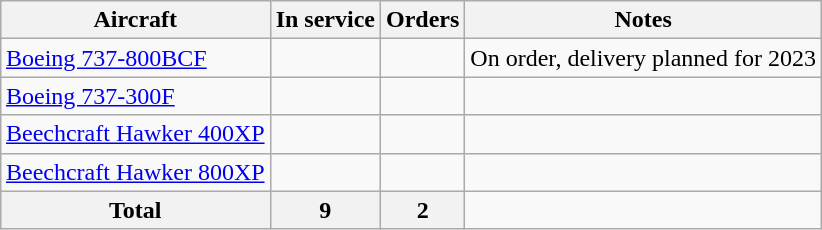<table class="wikitable" style="margin:1em auto; margin-left:auto; margin-right:auto;">
<tr>
<th>Aircraft</th>
<th>In service</th>
<th>Orders</th>
<th>Notes</th>
</tr>
<tr>
<td><a href='#'>Boeing 737-800BCF</a></td>
<td></td>
<td></td>
<td>On order, delivery planned for 2023</td>
</tr>
<tr>
<td><a href='#'>Boeing 737-300F</a></td>
<td></td>
<td></td>
<td></td>
</tr>
<tr>
<td><a href='#'>Beechcraft Hawker 400XP</a></td>
<td></td>
<td></td>
<td></td>
</tr>
<tr>
<td><a href='#'>Beechcraft Hawker 800XP</a></td>
<td></td>
<td></td>
<td></td>
</tr>
<tr>
<th>Total</th>
<th>9</th>
<th>2</th>
<td></td>
</tr>
</table>
